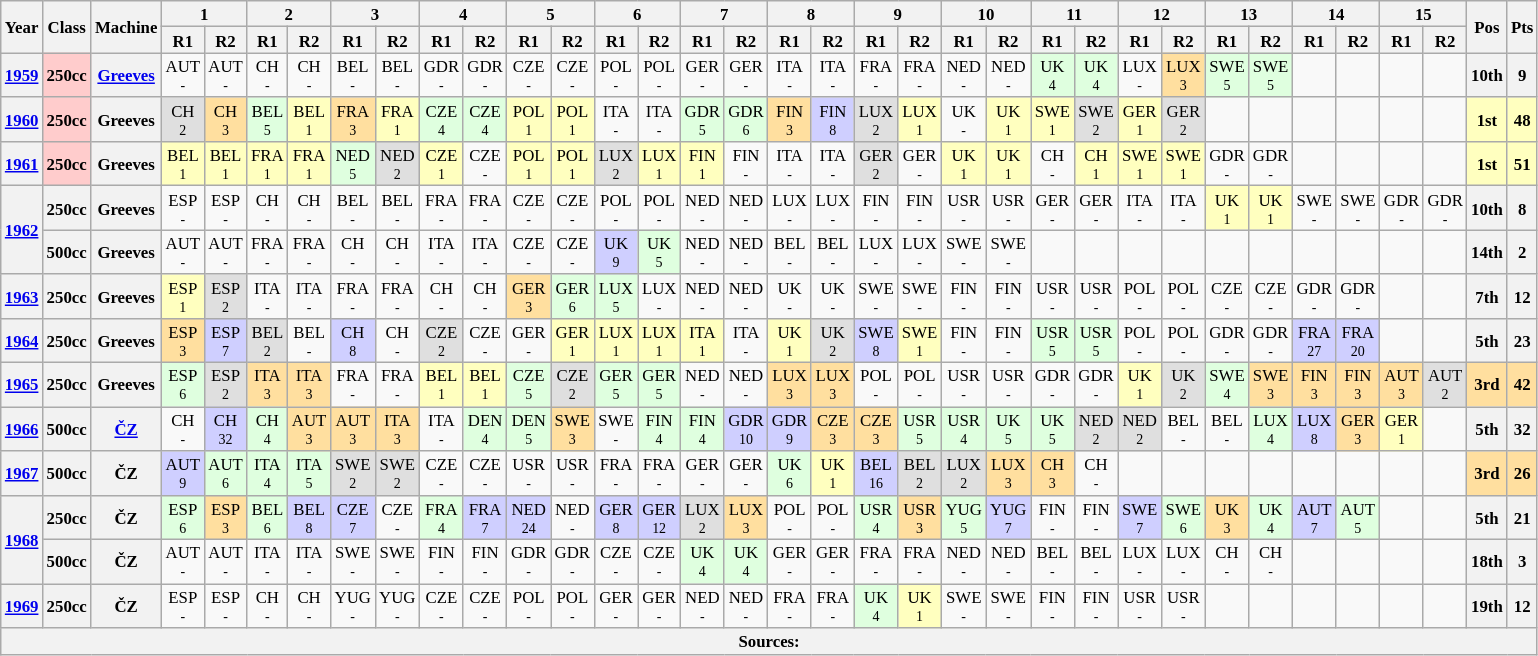<table class="wikitable" style="text-align:center; font-size:70%">
<tr>
<th valign="middle" rowspan=2>Year</th>
<th valign="middle" rowspan=2>Class</th>
<th valign="middle" rowspan=2>Machine</th>
<th colspan=2>1</th>
<th colspan=2>2</th>
<th colspan=2>3</th>
<th colspan=2>4</th>
<th colspan=2>5</th>
<th colspan=2>6</th>
<th colspan=2>7</th>
<th colspan=2>8</th>
<th colspan=2>9</th>
<th colspan=2>10</th>
<th colspan=2>11</th>
<th colspan=2>12</th>
<th colspan=2>13</th>
<th colspan=2>14</th>
<th colspan=2>15</th>
<th rowspan=2>Pos</th>
<th rowspan=2>Pts</th>
</tr>
<tr>
<th>R1</th>
<th>R2</th>
<th>R1</th>
<th>R2</th>
<th>R1</th>
<th>R2</th>
<th>R1</th>
<th>R2</th>
<th>R1</th>
<th>R2</th>
<th>R1</th>
<th>R2</th>
<th>R1</th>
<th>R2</th>
<th>R1</th>
<th>R2</th>
<th>R1</th>
<th>R2</th>
<th>R1</th>
<th>R2</th>
<th>R1</th>
<th>R2</th>
<th>R1</th>
<th>R2</th>
<th>R1</th>
<th>R2</th>
<th>R1</th>
<th>R2</th>
<th>R1</th>
<th>R2</th>
</tr>
<tr>
<th><a href='#'>1959</a></th>
<th style="background:#fcc;">250cc</th>
<th><a href='#'>Greeves</a></th>
<td>AUT<br><small>-</small></td>
<td>AUT<br><small>-</small></td>
<td>CH<br><small>-</small></td>
<td>CH<br><small>-</small></td>
<td>BEL<br><small>-</small></td>
<td>BEL<br><small>-</small></td>
<td>GDR<br><small>-</small></td>
<td>GDR<br><small>-</small></td>
<td>CZE<br><small>-</small></td>
<td>CZE<br><small>-</small></td>
<td>POL<br><small>-</small></td>
<td>POL<br><small>-</small></td>
<td>GER<br><small>-</small></td>
<td>GER<br><small>-</small></td>
<td>ITA<br><small>-</small></td>
<td>ITA<br><small>-</small></td>
<td>FRA<br><small>-</small></td>
<td>FRA<br><small>-</small></td>
<td>NED<br><small>-</small></td>
<td>NED<br><small>-</small></td>
<td style="background:#dfffdf;">UK<br><small>4</small></td>
<td style="background:#dfffdf;">UK<br><small>4</small></td>
<td>LUX<br><small>-</small></td>
<td style="background:#ffdf9f;">LUX<br><small>3</small></td>
<td style="background:#dfffdf;">SWE<br><small>5</small></td>
<td style="background:#dfffdf;">SWE<br><small>5</small></td>
<td></td>
<td></td>
<td></td>
<td></td>
<th>10th</th>
<th>9</th>
</tr>
<tr>
<th><a href='#'>1960</a></th>
<th style="background:#fcc;">250cc</th>
<th>Greeves</th>
<td style="background:#dfdfdf;">CH<br><small>2</small></td>
<td style="background:#ffdf9f;">CH<br><small>3</small></td>
<td style="background:#dfffdf;">BEL<br><small>5</small></td>
<td style="background:#ffffbf;">BEL<br><small>1</small></td>
<td style="background:#ffdf9f;">FRA<br><small>3</small></td>
<td style="background:#ffffbf;">FRA<br><small>1</small></td>
<td style="background:#dfffdf;">CZE<br><small>4</small></td>
<td style="background:#dfffdf;">CZE<br><small>4</small></td>
<td style="background:#ffffbf;">POL<br><small>1</small></td>
<td style="background:#ffffbf;">POL<br><small>1</small></td>
<td>ITA<br><small>-</small></td>
<td>ITA<br><small>-</small></td>
<td style="background:#dfffdf;">GDR<br><small>5</small></td>
<td style="background:#dfffdf;">GDR<br><small>6</small></td>
<td style="background:#ffdf9f;">FIN<br><small>3</small></td>
<td style="background:#cfcfff;">FIN<br><small>8</small></td>
<td style="background:#dfdfdf;">LUX<br><small>2</small></td>
<td style="background:#ffffbf;">LUX<br><small>1</small></td>
<td>UK<br><small>-</small></td>
<td style="background:#ffffbf;">UK<br><small>1</small></td>
<td style="background:#ffffbf;">SWE<br><small>1</small></td>
<td style="background:#dfdfdf;">SWE<br><small>2</small></td>
<td style="background:#ffffbf;">GER<br><small>1</small></td>
<td style="background:#dfdfdf;">GER<br><small>2</small></td>
<td></td>
<td></td>
<td></td>
<td></td>
<td></td>
<td></td>
<th style="background:#FFFFBF;">1st</th>
<th style="background:#FFFFBF;">48</th>
</tr>
<tr>
<th><a href='#'>1961</a></th>
<th style="background:#fcc;">250cc</th>
<th>Greeves</th>
<td style="background:#ffffbf;">BEL<br><small>1</small></td>
<td style="background:#ffffbf;">BEL<br><small>1</small></td>
<td style="background:#ffffbf;">FRA<br><small>1</small></td>
<td style="background:#ffffbf;">FRA<br><small>1</small></td>
<td style="background:#dfffdf;">NED<br><small>5</small></td>
<td style="background:#dfdfdf;">NED<br><small>2</small></td>
<td style="background:#ffffbf;">CZE<br><small>1</small></td>
<td>CZE<br><small>-</small></td>
<td style="background:#ffffbf;">POL<br><small>1</small></td>
<td style="background:#ffffbf;">POL<br><small>1</small></td>
<td style="background:#dfdfdf;">LUX<br><small>2</small></td>
<td style="background:#ffffbf;">LUX<br><small>1</small></td>
<td style="background:#ffffbf;">FIN<br><small>1</small></td>
<td>FIN<br><small>-</small></td>
<td>ITA<br><small>-</small></td>
<td>ITA<br><small>-</small></td>
<td style="background:#dfdfdf;">GER<br><small>2</small></td>
<td>GER<br><small>-</small></td>
<td style="background:#ffffbf;">UK<br><small>1</small></td>
<td style="background:#ffffbf;">UK<br><small>1</small></td>
<td>CH<br><small>-</small></td>
<td style="background:#ffffbf;">CH<br><small>1</small></td>
<td style="background:#ffffbf;">SWE<br><small>1</small></td>
<td style="background:#ffffbf;">SWE<br><small>1</small></td>
<td>GDR<br><small>-</small></td>
<td>GDR<br><small>-</small></td>
<td></td>
<td></td>
<td></td>
<td></td>
<th style="background:#FFFFBF;">1st</th>
<th style="background:#FFFFBF;">51</th>
</tr>
<tr>
<th rowspan=2><a href='#'>1962</a></th>
<th>250cc</th>
<th>Greeves</th>
<td>ESP<br><small>-</small></td>
<td>ESP<br><small>-</small></td>
<td>CH<br><small>-</small></td>
<td>CH<br><small>-</small></td>
<td>BEL<br><small>-</small></td>
<td>BEL<br><small>-</small></td>
<td>FRA<br><small>-</small></td>
<td>FRA<br><small>-</small></td>
<td>CZE<br><small>-</small></td>
<td>CZE<br><small>-</small></td>
<td>POL<br><small>-</small></td>
<td>POL<br><small>-</small></td>
<td>NED<br><small>-</small></td>
<td>NED<br><small>-</small></td>
<td>LUX<br><small>-</small></td>
<td>LUX<br><small>-</small></td>
<td>FIN<br><small>-</small></td>
<td>FIN<br><small>-</small></td>
<td>USR<br><small>-</small></td>
<td>USR<br><small>-</small></td>
<td>GER<br><small>-</small></td>
<td>GER<br><small>-</small></td>
<td>ITA<br><small>-</small></td>
<td>ITA<br><small>-</small></td>
<td style="background:#ffffbf;">UK<br><small>1</small></td>
<td style="background:#ffffbf;">UK<br><small>1</small></td>
<td>SWE<br><small>-</small></td>
<td>SWE<br><small>-</small></td>
<td>GDR<br><small>-</small></td>
<td>GDR<br><small>-</small></td>
<th>10th</th>
<th>8</th>
</tr>
<tr>
<th>500cc</th>
<th>Greeves</th>
<td>AUT<br><small>-</small></td>
<td>AUT<br><small>-</small></td>
<td>FRA<br><small>-</small></td>
<td>FRA<br><small>-</small></td>
<td>CH<br><small>-</small></td>
<td>CH<br><small>-</small></td>
<td>ITA<br><small>-</small></td>
<td>ITA<br><small>-</small></td>
<td>CZE<br><small>-</small></td>
<td>CZE<br><small>-</small></td>
<td style="background:#cfcfff;">UK<br><small>9</small></td>
<td style="background:#dfffdf;">UK<br><small>5</small></td>
<td>NED<br><small>-</small></td>
<td>NED<br><small>-</small></td>
<td>BEL<br><small>-</small></td>
<td>BEL<br><small>-</small></td>
<td>LUX<br><small>-</small></td>
<td>LUX<br><small>-</small></td>
<td>SWE<br><small>-</small></td>
<td>SWE<br><small>-</small></td>
<td></td>
<td></td>
<td></td>
<td></td>
<td></td>
<td></td>
<td></td>
<td></td>
<td></td>
<td></td>
<th>14th</th>
<th>2</th>
</tr>
<tr>
<th><a href='#'>1963</a></th>
<th>250cc</th>
<th>Greeves</th>
<td style="background:#ffffbf;">ESP<br><small>1</small></td>
<td style="background:#dfdfdf;">ESP<br><small>2</small></td>
<td>ITA<br><small>-</small></td>
<td>ITA<br><small>-</small></td>
<td>FRA<br><small>-</small></td>
<td>FRA<br><small>-</small></td>
<td>CH<br><small>-</small></td>
<td>CH<br><small>-</small></td>
<td style="background:#ffdf9f;">GER<br><small>3</small></td>
<td style="background:#dfffdf;">GER<br><small>6</small></td>
<td style="background:#dfffdf;">LUX<br><small>5</small></td>
<td>LUX<br><small>-</small></td>
<td>NED<br><small>-</small></td>
<td>NED<br><small>-</small></td>
<td>UK<br><small>-</small></td>
<td>UK<br><small>-</small></td>
<td>SWE<br><small>-</small></td>
<td>SWE<br><small>-</small></td>
<td>FIN<br><small>-</small></td>
<td>FIN<br><small>-</small></td>
<td>USR<br><small>-</small></td>
<td>USR<br><small>-</small></td>
<td>POL<br><small>-</small></td>
<td>POL<br><small>-</small></td>
<td>CZE<br><small>-</small></td>
<td>CZE<br><small>-</small></td>
<td>GDR<br><small>-</small></td>
<td>GDR<br><small>-</small></td>
<td></td>
<td></td>
<th>7th</th>
<th>12</th>
</tr>
<tr>
<th><a href='#'>1964</a></th>
<th>250cc</th>
<th>Greeves</th>
<td style="background:#ffdf9f;">ESP<br><small>3</small></td>
<td style="background:#cfcfff;">ESP<br><small>7</small></td>
<td style="background:#dfdfdf;">BEL<br><small>2</small></td>
<td>BEL<br><small>-</small></td>
<td style="background:#cfcfff;">CH<br><small>8</small></td>
<td>CH<br><small>-</small></td>
<td style="background:#dfdfdf;">CZE<br><small>2</small></td>
<td>CZE<br><small>-</small></td>
<td>GER<br><small>-</small></td>
<td style="background:#ffffbf;">GER<br><small>1</small></td>
<td style="background:#ffffbf;">LUX<br><small>1</small></td>
<td style="background:#ffffbf;">LUX<br><small>1</small></td>
<td style="background:#ffffbf;">ITA<br><small>1</small></td>
<td>ITA<br><small>-</small></td>
<td style="background:#ffffbf;">UK<br><small>1</small></td>
<td style="background:#dfdfdf;">UK<br><small>2</small></td>
<td style="background:#cfcfff;">SWE<br><small>8</small></td>
<td style="background:#ffffbf;">SWE<br><small>1</small></td>
<td>FIN<br><small>-</small></td>
<td>FIN<br><small>-</small></td>
<td style="background:#dfffdf;">USR<br><small>5</small></td>
<td style="background:#dfffdf;">USR<br><small>5</small></td>
<td>POL<br><small>-</small></td>
<td>POL<br><small>-</small></td>
<td>GDR<br><small>-</small></td>
<td>GDR<br><small>-</small></td>
<td style="background:#cfcfff;">FRA<br><small>27</small></td>
<td style="background:#cfcfff;">FRA<br><small>20</small></td>
<td></td>
<td></td>
<th>5th</th>
<th>23</th>
</tr>
<tr>
<th><a href='#'>1965</a></th>
<th>250cc</th>
<th>Greeves</th>
<td style="background:#dfffdf;">ESP<br><small>6</small></td>
<td style="background:#dfdfdf;">ESP<br><small>2</small></td>
<td style="background:#ffdf9f;">ITA<br><small>3</small></td>
<td style="background:#ffdf9f;">ITA<br><small>3</small></td>
<td>FRA<br><small>-</small></td>
<td>FRA<br><small>-</small></td>
<td style="background:#ffffbf;">BEL<br><small>1</small></td>
<td style="background:#ffffbf;">BEL<br><small>1</small></td>
<td style="background:#dfffdf;">CZE<br><small>5</small></td>
<td style="background:#dfdfdf;">CZE<br><small>2</small></td>
<td style="background:#dfffdf;">GER<br><small>5</small></td>
<td style="background:#dfffdf;">GER<br><small>5</small></td>
<td>NED<br><small>-</small></td>
<td>NED<br><small>-</small></td>
<td style="background:#ffdf9f;">LUX<br><small>3</small></td>
<td style="background:#ffdf9f;">LUX<br><small>3</small></td>
<td>POL<br><small>-</small></td>
<td>POL<br><small>-</small></td>
<td>USR<br><small>-</small></td>
<td>USR<br><small>-</small></td>
<td>GDR<br><small>-</small></td>
<td>GDR<br><small>-</small></td>
<td style="background:#ffffbf;">UK<br><small>1</small></td>
<td style="background:#dfdfdf;">UK<br><small>2</small></td>
<td style="background:#dfffdf;">SWE<br><small>4</small></td>
<td style="background:#ffdf9f;">SWE<br><small>3</small></td>
<td style="background:#ffdf9f;">FIN<br><small>3</small></td>
<td style="background:#ffdf9f;">FIN<br><small>3</small></td>
<td style="background:#ffdf9f;">AUT<br><small>3</small></td>
<td style="background:#dfdfdf;">AUT<br><small>2</small></td>
<th style="background:#FFDF9F;">3rd</th>
<th style="background:#FFDF9F;">42</th>
</tr>
<tr>
<th><a href='#'>1966</a></th>
<th>500cc</th>
<th><a href='#'>ČZ</a></th>
<td>CH<br><small>-</small></td>
<td style="background:#cfcfff;">CH<br><small>32</small></td>
<td style="background:#dfffdf;">CH<br><small>4</small></td>
<td style="background:#ffdf9f;">AUT<br><small>3</small></td>
<td style="background:#ffdf9f;">AUT<br><small>3</small></td>
<td style="background:#ffdf9f;">ITA<br><small>3</small></td>
<td>ITA<br><small>-</small></td>
<td style="background:#dfffdf;">DEN<br><small>4</small></td>
<td style="background:#dfffdf;">DEN<br><small>5</small></td>
<td style="background:#ffdf9f;">SWE<br><small>3</small></td>
<td>SWE<br><small>-</small></td>
<td style="background:#dfffdf;">FIN<br><small>4</small></td>
<td style="background:#dfffdf;">FIN<br><small>4</small></td>
<td style="background:#cfcfff;">GDR<br><small>10</small></td>
<td style="background:#cfcfff;">GDR<br><small>9</small></td>
<td style="background:#ffdf9f;">CZE<br><small>3</small></td>
<td style="background:#ffdf9f;">CZE<br><small>3</small></td>
<td style="background:#dfffdf;">USR<br><small>5</small></td>
<td style="background:#dfffdf;">USR<br><small>4</small></td>
<td style="background:#dfffdf;">UK<br><small>5</small></td>
<td style="background:#dfffdf;">UK<br><small>5</small></td>
<td style="background:#dfdfdf;">NED<br><small>2</small></td>
<td style="background:#dfdfdf;">NED<br><small>2</small></td>
<td>BEL<br><small>-</small></td>
<td>BEL<br><small>-</small></td>
<td style="background:#dfffdf;">LUX<br><small>4</small></td>
<td style="background:#cfcfff;">LUX<br><small>8</small></td>
<td style="background:#ffdf9f;">GER<br><small>3</small></td>
<td style="background:#ffffbf;">GER<br><small>1</small></td>
<td></td>
<th>5th</th>
<th>32</th>
</tr>
<tr>
<th><a href='#'>1967</a></th>
<th>500cc</th>
<th>ČZ</th>
<td style="background:#cfcfff;">AUT<br><small>9</small></td>
<td style="background:#dfffdf;">AUT<br><small>6</small></td>
<td style="background:#dfffdf;">ITA<br><small>4</small></td>
<td style="background:#dfffdf;">ITA<br><small>5</small></td>
<td style="background:#dfdfdf;">SWE<br><small>2</small></td>
<td style="background:#dfdfdf;">SWE<br><small>2</small></td>
<td>CZE<br><small>-</small></td>
<td>CZE<br><small>-</small></td>
<td>USR<br><small>-</small></td>
<td>USR<br><small>-</small></td>
<td>FRA<br><small>-</small></td>
<td>FRA<br><small>-</small></td>
<td>GER<br><small>-</small></td>
<td>GER<br><small>-</small></td>
<td style="background:#dfffdf;">UK<br><small>6</small></td>
<td style="background:#ffffbf;">UK<br><small>1</small></td>
<td style="background:#cfcfff;">BEL<br><small>16</small></td>
<td style="background:#dfdfdf;">BEL<br><small>2</small></td>
<td style="background:#dfdfdf;">LUX<br><small>2</small></td>
<td style="background:#ffdf9f;">LUX<br><small>3</small></td>
<td style="background:#ffdf9f;">CH<br><small>3</small></td>
<td>CH<br><small>-</small></td>
<td></td>
<td></td>
<td></td>
<td></td>
<td></td>
<td></td>
<td></td>
<td></td>
<th style="background:#FFDF9F;">3rd</th>
<th style="background:#FFDF9F;">26</th>
</tr>
<tr>
<th rowspan=2><a href='#'>1968</a></th>
<th>250cc</th>
<th>ČZ</th>
<td style="background:#dfffdf;">ESP<br><small>6</small></td>
<td style="background:#ffdf9f;">ESP<br><small>3</small></td>
<td style="background:#dfffdf;">BEL<br><small>6</small></td>
<td style="background:#cfcfff;">BEL<br><small>8</small></td>
<td style="background:#cfcfff;">CZE<br><small>7</small></td>
<td>CZE<br><small>-</small></td>
<td style="background:#dfffdf;">FRA<br><small>4</small></td>
<td style="background:#cfcfff;">FRA<br><small>7</small></td>
<td style="background:#cfcfff;">NED<br><small>24</small></td>
<td>NED<br><small>-</small></td>
<td style="background:#cfcfff;">GER<br><small>8</small></td>
<td style="background:#cfcfff;">GER<br><small>12</small></td>
<td style="background:#dfdfdf;">LUX<br><small>2</small></td>
<td style="background:#ffdf9f;">LUX<br><small>3</small></td>
<td>POL<br><small>-</small></td>
<td>POL<br><small>-</small></td>
<td style="background:#dfffdf;">USR<br><small>4</small></td>
<td style="background:#ffdf9f;">USR<br><small>3</small></td>
<td style="background:#dfffdf;">YUG<br><small>5</small></td>
<td style="background:#cfcfff;">YUG<br><small>7</small></td>
<td>FIN<br><small>-</small></td>
<td>FIN<br><small>-</small></td>
<td style="background:#cfcfff;">SWE<br><small>7</small></td>
<td style="background:#dfffdf;">SWE<br><small>6</small></td>
<td style="background:#ffdf9f;">UK<br><small>3</small></td>
<td style="background:#dfffdf;">UK<br><small>4</small></td>
<td style="background:#cfcfff;">AUT<br><small>7</small></td>
<td style="background:#dfffdf;">AUT<br><small>5</small></td>
<td></td>
<td></td>
<th>5th</th>
<th>21</th>
</tr>
<tr>
<th>500cc</th>
<th>ČZ</th>
<td>AUT<br><small>-</small></td>
<td>AUT<br><small>-</small></td>
<td>ITA<br><small>-</small></td>
<td>ITA<br><small>-</small></td>
<td>SWE<br><small>-</small></td>
<td>SWE<br><small>-</small></td>
<td>FIN<br><small>-</small></td>
<td>FIN<br><small>-</small></td>
<td>GDR<br><small>-</small></td>
<td>GDR<br><small>-</small></td>
<td>CZE<br><small>-</small></td>
<td>CZE<br><small>-</small></td>
<td style="background:#dfffdf;">UK<br><small>4</small></td>
<td style="background:#dfffdf;">UK<br><small>4</small></td>
<td>GER<br><small>-</small></td>
<td>GER<br><small>-</small></td>
<td>FRA<br><small>-</small></td>
<td>FRA<br><small>-</small></td>
<td>NED<br><small>-</small></td>
<td>NED<br><small>-</small></td>
<td>BEL<br><small>-</small></td>
<td>BEL<br><small>-</small></td>
<td>LUX<br><small>-</small></td>
<td>LUX<br><small>-</small></td>
<td>CH<br><small>-</small></td>
<td>CH<br><small>-</small></td>
<td></td>
<td></td>
<td></td>
<td></td>
<th>18th</th>
<th>3</th>
</tr>
<tr>
<th><a href='#'>1969</a></th>
<th>250cc</th>
<th>ČZ</th>
<td>ESP<br><small>-</small></td>
<td>ESP<br><small>-</small></td>
<td>CH<br><small>-</small></td>
<td>CH<br><small>-</small></td>
<td>YUG<br><small>-</small></td>
<td>YUG<br><small>-</small></td>
<td>CZE<br><small>-</small></td>
<td>CZE<br><small>-</small></td>
<td>POL<br><small>-</small></td>
<td>POL<br><small>-</small></td>
<td>GER<br><small>-</small></td>
<td>GER<br><small>-</small></td>
<td>NED<br><small>-</small></td>
<td>NED<br><small>-</small></td>
<td>FRA<br><small>-</small></td>
<td>FRA<br><small>-</small></td>
<td style="background:#dfffdf;">UK<br><small>4</small></td>
<td style="background:#ffffbf;">UK<br><small>1</small></td>
<td>SWE<br><small>-</small></td>
<td>SWE<br><small>-</small></td>
<td>FIN<br><small>-</small></td>
<td>FIN<br><small>-</small></td>
<td>USR<br><small>-</small></td>
<td>USR<br><small>-</small></td>
<td></td>
<td></td>
<td></td>
<td></td>
<td></td>
<td></td>
<th>19th</th>
<th>12</th>
</tr>
<tr>
<th colspan=35>Sources:</th>
</tr>
</table>
